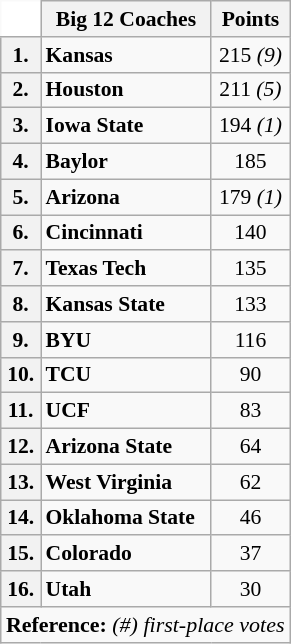<table class="wikitable" style="white-space:nowrap; font-size:90%;">
<tr>
<td ! colspan=1 style="background:white; border-top-style:hidden; border-left-style:hidden;"></td>
<th>Big 12 Coaches</th>
<th>Points</th>
</tr>
<tr>
<th>1.</th>
<td><strong>Kansas</strong></td>
<td align="center">215 <em>(9)</em></td>
</tr>
<tr>
<th>2.</th>
<td><strong>Houston</strong></td>
<td align="center">211 <em>(5)</em></td>
</tr>
<tr>
<th>3.</th>
<td><strong>Iowa State</strong></td>
<td align="center">194 <em>(1)</em></td>
</tr>
<tr>
<th>4.</th>
<td><strong>Baylor</strong></td>
<td align="center">185</td>
</tr>
<tr>
<th>5.</th>
<td><strong>Arizona</strong></td>
<td align="center">179 <em>(1)</em></td>
</tr>
<tr>
<th>6.</th>
<td><strong>Cincinnati</strong></td>
<td align="center">140</td>
</tr>
<tr>
<th>7.</th>
<td><strong>Texas Tech</strong></td>
<td align="center">135</td>
</tr>
<tr>
<th>8.</th>
<td><strong>Kansas State</strong></td>
<td align="center">133</td>
</tr>
<tr>
<th>9.</th>
<td><strong>BYU</strong></td>
<td align="center">116</td>
</tr>
<tr>
<th>10.</th>
<td><strong>TCU</strong></td>
<td align="center">90</td>
</tr>
<tr>
<th>11.</th>
<td><strong>UCF</strong></td>
<td align="center">83</td>
</tr>
<tr>
<th>12.</th>
<td><strong>Arizona State</strong></td>
<td align="center">64</td>
</tr>
<tr>
<th>13.</th>
<td><strong>West Virginia</strong></td>
<td align="center">62</td>
</tr>
<tr>
<th>14.</th>
<td><strong>Oklahoma State</strong></td>
<td align="center">46</td>
</tr>
<tr>
<th>15.</th>
<td><strong>Colorado</strong></td>
<td align="center">37</td>
</tr>
<tr>
<th>16.</th>
<td><strong>Utah</strong></td>
<td align="center">30</td>
</tr>
<tr>
<td colspan="4"  style="font-size:11pt; text-align:center;"><strong>Reference:</strong>  <em>(#) first-place votes</em></td>
</tr>
</table>
